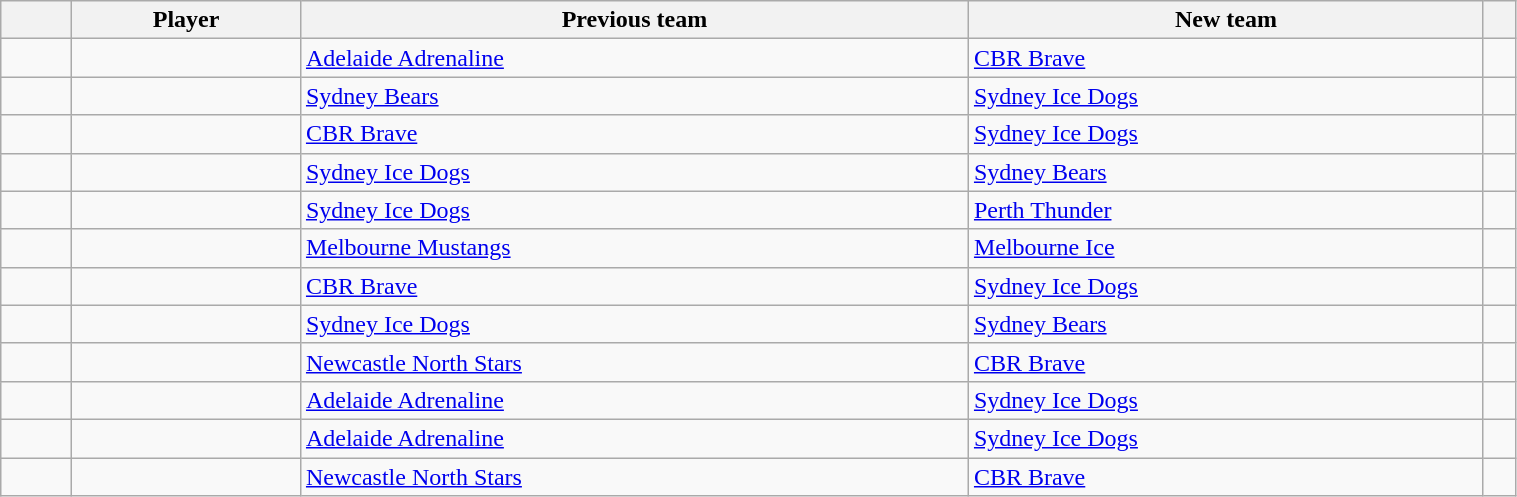<table class="sortable wikitable" width=80% font-size=90%>
<tr>
<th width=40></th>
<th>Player</th>
<th>Previous team</th>
<th>New team</th>
<th class="unsortable"></th>
</tr>
<tr>
<td align="center"></td>
<td></td>
<td><a href='#'>Adelaide Adrenaline</a></td>
<td><a href='#'>CBR Brave</a></td>
<td></td>
</tr>
<tr>
<td align="center"></td>
<td></td>
<td><a href='#'>Sydney Bears</a></td>
<td><a href='#'>Sydney Ice Dogs</a></td>
<td></td>
</tr>
<tr>
<td align="center"></td>
<td></td>
<td><a href='#'>CBR Brave</a></td>
<td><a href='#'>Sydney Ice Dogs</a></td>
<td></td>
</tr>
<tr>
<td align="center"></td>
<td></td>
<td><a href='#'>Sydney Ice Dogs</a></td>
<td><a href='#'>Sydney Bears</a></td>
<td></td>
</tr>
<tr>
<td align="center"></td>
<td></td>
<td><a href='#'>Sydney Ice Dogs</a></td>
<td><a href='#'>Perth Thunder</a></td>
<td></td>
</tr>
<tr>
<td align="center"></td>
<td></td>
<td><a href='#'>Melbourne Mustangs</a></td>
<td><a href='#'>Melbourne Ice</a></td>
<td></td>
</tr>
<tr>
<td align="center"></td>
<td></td>
<td><a href='#'>CBR Brave</a></td>
<td><a href='#'>Sydney Ice Dogs</a></td>
<td></td>
</tr>
<tr>
<td align="center"></td>
<td></td>
<td><a href='#'>Sydney Ice Dogs</a></td>
<td><a href='#'>Sydney Bears</a></td>
<td></td>
</tr>
<tr>
<td align="center"></td>
<td></td>
<td><a href='#'>Newcastle North Stars</a></td>
<td><a href='#'>CBR Brave</a></td>
<td></td>
</tr>
<tr>
<td align="center"></td>
<td></td>
<td><a href='#'>Adelaide Adrenaline</a></td>
<td><a href='#'>Sydney Ice Dogs</a></td>
<td></td>
</tr>
<tr>
<td align="center"></td>
<td></td>
<td><a href='#'>Adelaide Adrenaline</a></td>
<td><a href='#'>Sydney Ice Dogs</a></td>
<td></td>
</tr>
<tr>
<td align="center"></td>
<td></td>
<td><a href='#'>Newcastle North Stars</a></td>
<td><a href='#'>CBR Brave</a></td>
<td></td>
</tr>
</table>
